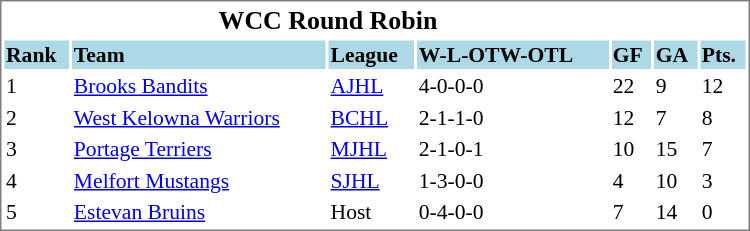<table cellpadding="0">
<tr align="left" style="vertical-align: top">
<td></td>
<td><br><table cellpadding="1" width="500px" style="font-size: 90%; border: 1px solid gray;">
<tr align="center" style="font-size: larger;">
<td colspan=5><strong>WCC Round Robin</strong></td>
</tr>
<tr style="background:lightblue;">
<td><strong>Rank</strong></td>
<td><strong>Team</strong></td>
<td><strong>League</strong></td>
<td><strong>W-L-OTW-OTL</strong></td>
<td><strong>GF</strong></td>
<td><strong>GA</strong></td>
<td><strong>Pts.</strong></td>
</tr>
<tr>
<td>1</td>
<td><a href='#'>Brooks Bandits</a></td>
<td><a href='#'>AJHL</a></td>
<td>4-0-0-0</td>
<td>22</td>
<td>9</td>
<td>12</td>
</tr>
<tr>
<td>2</td>
<td><a href='#'>West Kelowna Warriors</a></td>
<td><a href='#'>BCHL</a></td>
<td>2-1-1-0</td>
<td>12</td>
<td>7</td>
<td>8</td>
</tr>
<tr>
<td>3</td>
<td><a href='#'>Portage Terriers</a></td>
<td><a href='#'>MJHL</a></td>
<td>2-1-0-1</td>
<td>10</td>
<td>15</td>
<td>7</td>
</tr>
<tr>
<td>4</td>
<td><a href='#'>Melfort Mustangs</a></td>
<td><a href='#'>SJHL</a></td>
<td>1-3-0-0</td>
<td>4</td>
<td>10</td>
<td>3</td>
</tr>
<tr>
<td>5</td>
<td><a href='#'>Estevan Bruins</a></td>
<td>Host</td>
<td>0-4-0-0</td>
<td>7</td>
<td>14</td>
<td>0</td>
</tr>
</table>
</td>
</tr>
</table>
